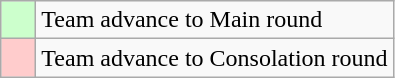<table class="wikitable">
<tr>
<td style="background:#cfc;">    </td>
<td>Team advance to Main round</td>
</tr>
<tr>
<td style="background:#fcc;">    </td>
<td>Team advance to Consolation round</td>
</tr>
</table>
